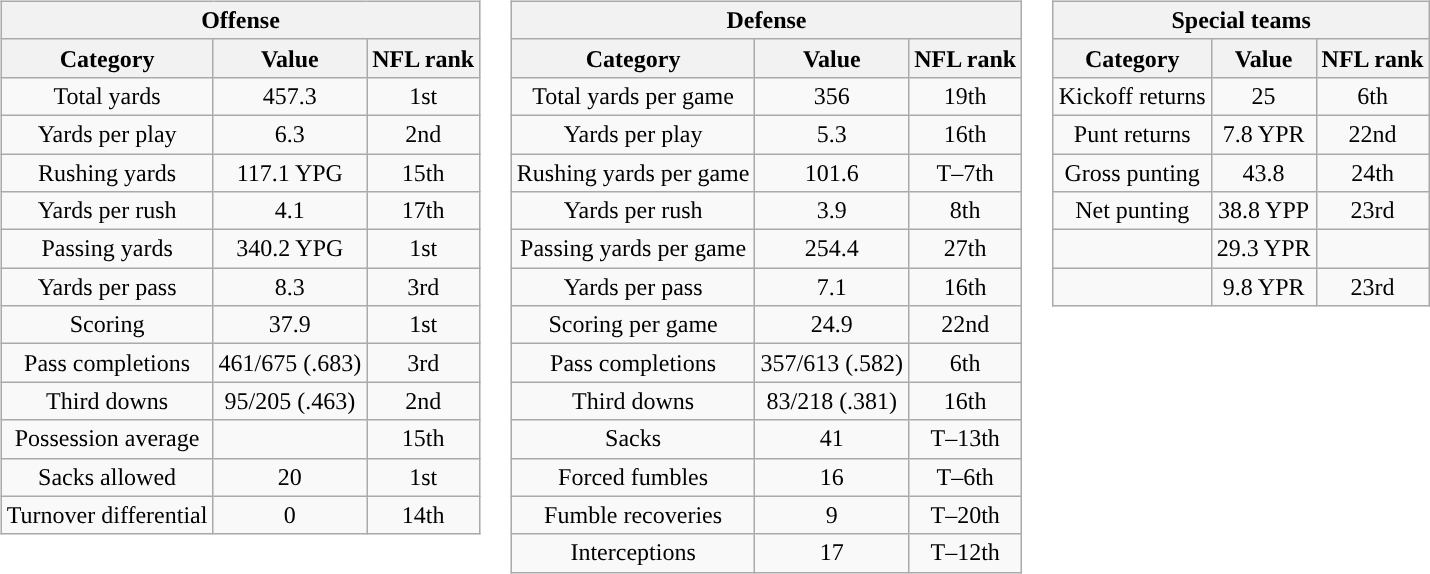<table>
<tr valign="top">
<td><br><table class="wikitable" style="text-align:center">
<tr>
<th colspan=3>Offense</th>
</tr>
<tr>
<th>Category</th>
<th>Value</th>
<th>NFL rank<br></th>
</tr>
<tr>
<td>Total yards</td>
<td>457.3 </td>
<td>1st</td>
</tr>
<tr>
<td>Yards per play</td>
<td>6.3</td>
<td>2nd</td>
</tr>
<tr>
<td>Rushing yards</td>
<td>117.1 YPG</td>
<td>15th</td>
</tr>
<tr>
<td>Yards per rush</td>
<td>4.1</td>
<td>17th</td>
</tr>
<tr>
<td>Passing yards</td>
<td>340.2 YPG</td>
<td>1st</td>
</tr>
<tr>
<td>Yards per pass</td>
<td>8.3</td>
<td>3rd</td>
</tr>
<tr>
<td>Scoring</td>
<td>37.9 </td>
<td>1st</td>
</tr>
<tr>
<td>Pass completions</td>
<td>461/675 (.683)</td>
<td>3rd</td>
</tr>
<tr>
<td>Third downs</td>
<td>95/205 (.463)</td>
<td>2nd</td>
</tr>
<tr>
<td>Possession average</td>
<td></td>
<td>15th</td>
</tr>
<tr>
<td>Sacks allowed</td>
<td>20</td>
<td>1st</td>
</tr>
<tr>
<td>Turnover differential</td>
<td>0</td>
<td>14th</td>
</tr>
</table>
</td>
<td><br><table class="wikitable" style="text-align:center">
<tr>
<th colspan=3>Defense</th>
</tr>
<tr>
<th>Category</th>
<th>Value</th>
<th>NFL rank<br></th>
</tr>
<tr>
<td>Total yards per game</td>
<td>356</td>
<td>19th</td>
</tr>
<tr>
<td>Yards per play</td>
<td>5.3</td>
<td>16th</td>
</tr>
<tr>
<td>Rushing yards per game</td>
<td>101.6</td>
<td>T–7th</td>
</tr>
<tr>
<td>Yards per rush</td>
<td>3.9</td>
<td>8th</td>
</tr>
<tr>
<td>Passing yards per game</td>
<td>254.4</td>
<td>27th</td>
</tr>
<tr>
<td>Yards per pass</td>
<td>7.1</td>
<td>16th</td>
</tr>
<tr>
<td>Scoring per game</td>
<td>24.9</td>
<td>22nd</td>
</tr>
<tr>
<td>Pass completions</td>
<td>357/613 (.582)</td>
<td>6th</td>
</tr>
<tr>
<td>Third downs</td>
<td>83/218 (.381)</td>
<td>16th</td>
</tr>
<tr>
<td>Sacks</td>
<td>41</td>
<td>T–13th</td>
</tr>
<tr>
<td>Forced fumbles</td>
<td>16</td>
<td>T–6th</td>
</tr>
<tr>
<td>Fumble recoveries</td>
<td>9</td>
<td>T–20th</td>
</tr>
<tr>
<td>Interceptions</td>
<td>17</td>
<td>T–12th</td>
</tr>
</table>
</td>
<td><br><table class="wikitable" style="text-align:center">
<tr>
<th colspan=3>Special teams</th>
</tr>
<tr>
<th>Category</th>
<th>Value</th>
<th>NFL rank<br></th>
</tr>
<tr>
<td>Kickoff returns</td>
<td>25 </td>
<td>6th</td>
</tr>
<tr>
<td>Punt returns</td>
<td>7.8 YPR</td>
<td>22nd</td>
</tr>
<tr>
<td>Gross punting</td>
<td>43.8 </td>
<td>24th</td>
</tr>
<tr>
<td>Net punting</td>
<td>38.8 YPP</td>
<td>23rd</td>
</tr>
<tr>
<td></td>
<td>29.3 YPR</td>
<td></td>
</tr>
<tr>
<td></td>
<td>9.8 YPR</td>
<td>23rd</td>
</tr>
</table>
</td>
</tr>
</table>
